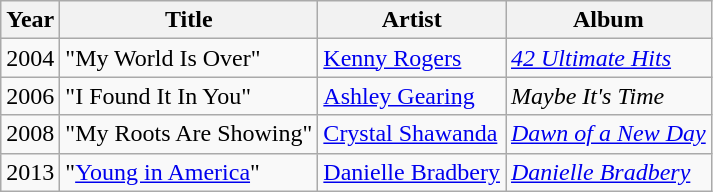<table class="wikitable">
<tr>
<th>Year</th>
<th>Title</th>
<th>Artist</th>
<th>Album</th>
</tr>
<tr>
<td>2004</td>
<td>"My World Is Over"</td>
<td><a href='#'>Kenny Rogers</a></td>
<td><em><a href='#'>42 Ultimate Hits</a></em></td>
</tr>
<tr>
<td>2006</td>
<td>"I Found It In You"</td>
<td><a href='#'>Ashley Gearing</a></td>
<td><em>Maybe It's Time</em></td>
</tr>
<tr>
<td>2008</td>
<td>"My Roots Are Showing"</td>
<td><a href='#'>Crystal Shawanda</a></td>
<td><em><a href='#'>Dawn of a New Day</a></em></td>
</tr>
<tr>
<td>2013</td>
<td>"<a href='#'>Young in America</a>"</td>
<td><a href='#'>Danielle Bradbery</a></td>
<td><em><a href='#'>Danielle Bradbery</a></em></td>
</tr>
</table>
